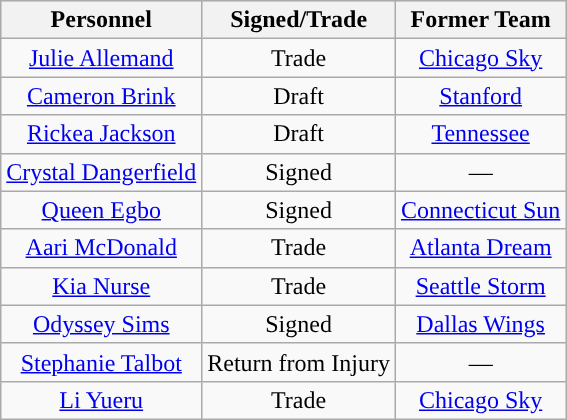<table class="wikitable" style="text-align: center">
<tr align="center" bgcolor="#dddddd">
<th><strong>Personnel</strong></th>
<th><strong>Signed/Trade</strong></th>
<th><strong>Former Team</strong></th>
</tr>
<tr>
<td><a href='#'>Julie Allemand</a></td>
<td>Trade</td>
<td><a href='#'>Chicago Sky</a></td>
</tr>
<tr>
<td><a href='#'>Cameron Brink</a></td>
<td>Draft</td>
<td><a href='#'>Stanford</a></td>
</tr>
<tr>
<td><a href='#'>Rickea Jackson</a></td>
<td>Draft</td>
<td><a href='#'>Tennessee</a></td>
</tr>
<tr>
<td><a href='#'>Crystal Dangerfield</a></td>
<td>Signed</td>
<td>—</td>
</tr>
<tr>
<td><a href='#'>Queen Egbo</a></td>
<td>Signed</td>
<td><a href='#'>Connecticut Sun</a></td>
</tr>
<tr>
<td><a href='#'>Aari McDonald</a></td>
<td>Trade</td>
<td><a href='#'>Atlanta Dream</a></td>
</tr>
<tr>
<td><a href='#'>Kia Nurse</a></td>
<td>Trade</td>
<td><a href='#'>Seattle Storm</a></td>
</tr>
<tr>
<td><a href='#'>Odyssey Sims</a></td>
<td>Signed</td>
<td><a href='#'>Dallas Wings</a></td>
</tr>
<tr>
<td><a href='#'>Stephanie Talbot</a></td>
<td>Return from Injury</td>
<td>—</td>
</tr>
<tr>
<td><a href='#'>Li Yueru</a></td>
<td>Trade</td>
<td><a href='#'>Chicago Sky</a></td>
</tr>
</table>
